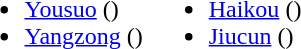<table>
<tr>
<td valign="top"><br><ul><li><a href='#'>Yousuo</a> ()</li><li><a href='#'>Yangzong</a> ()</li></ul></td>
<td valign="top"><br><ul><li><a href='#'>Haikou</a> ()</li><li><a href='#'>Jiucun</a> ()</li></ul></td>
</tr>
</table>
